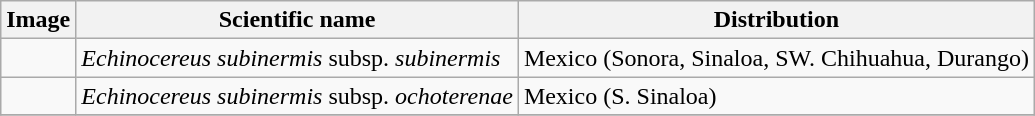<table class="wikitable">
<tr>
<th>Image</th>
<th>Scientific name</th>
<th>Distribution</th>
</tr>
<tr>
<td></td>
<td><em>Echinocereus subinermis</em> subsp. <em>subinermis </em></td>
<td>Mexico (Sonora, Sinaloa, SW. Chihuahua, Durango)</td>
</tr>
<tr>
<td></td>
<td><em>Echinocereus subinermis</em> subsp. <em>ochoterenae</em>  </td>
<td>Mexico (S. Sinaloa)</td>
</tr>
<tr>
</tr>
</table>
